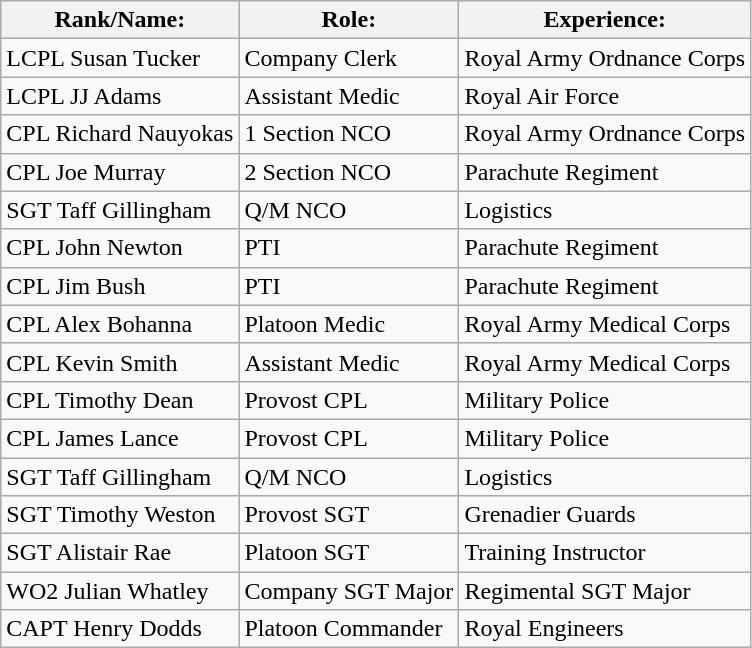<table class="wikitable">
<tr>
<th>Rank/Name:</th>
<th>Role:</th>
<th>Experience:</th>
</tr>
<tr>
<td>LCPL Susan Tucker</td>
<td>Company Clerk</td>
<td>Royal Army Ordnance Corps</td>
</tr>
<tr>
<td>LCPL JJ Adams</td>
<td>Assistant Medic</td>
<td>Royal Air Force</td>
</tr>
<tr>
<td>CPL Richard Nauyokas</td>
<td>1 Section NCO</td>
<td>Royal Army Ordnance Corps</td>
</tr>
<tr>
<td>CPL Joe Murray</td>
<td>2 Section NCO</td>
<td>Parachute Regiment</td>
</tr>
<tr>
<td>SGT Taff Gillingham</td>
<td>Q/M NCO</td>
<td>Logistics</td>
</tr>
<tr>
<td>CPL John Newton</td>
<td>PTI</td>
<td>Parachute Regiment</td>
</tr>
<tr>
<td>CPL Jim Bush</td>
<td>PTI</td>
<td>Parachute Regiment</td>
</tr>
<tr>
<td>CPL Alex Bohanna</td>
<td>Platoon Medic</td>
<td>Royal Army Medical Corps</td>
</tr>
<tr>
<td>CPL Kevin Smith</td>
<td>Assistant Medic</td>
<td>Royal Army Medical Corps</td>
</tr>
<tr>
<td>CPL Timothy Dean</td>
<td>Provost CPL</td>
<td>Military Police</td>
</tr>
<tr>
<td>CPL James Lance</td>
<td>Provost CPL</td>
<td>Military Police</td>
</tr>
<tr>
<td>SGT Taff Gillingham</td>
<td>Q/M NCO</td>
<td>Logistics</td>
</tr>
<tr>
<td>SGT Timothy Weston</td>
<td>Provost SGT</td>
<td>Grenadier Guards</td>
</tr>
<tr>
<td>SGT Alistair Rae</td>
<td>Platoon SGT</td>
<td>Training Instructor</td>
</tr>
<tr>
<td>WO2 Julian Whatley</td>
<td>Company SGT Major</td>
<td>Regimental SGT Major</td>
</tr>
<tr>
<td>CAPT Henry Dodds</td>
<td>Platoon Commander</td>
<td>Royal Engineers</td>
</tr>
</table>
